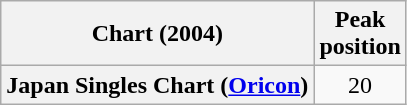<table class="wikitable plainrowheaders">
<tr>
<th>Chart (2004)</th>
<th>Peak<br>position</th>
</tr>
<tr>
<th scope="row">Japan Singles Chart (<a href='#'>Oricon</a>)</th>
<td style="text-align:center;">20</td>
</tr>
</table>
